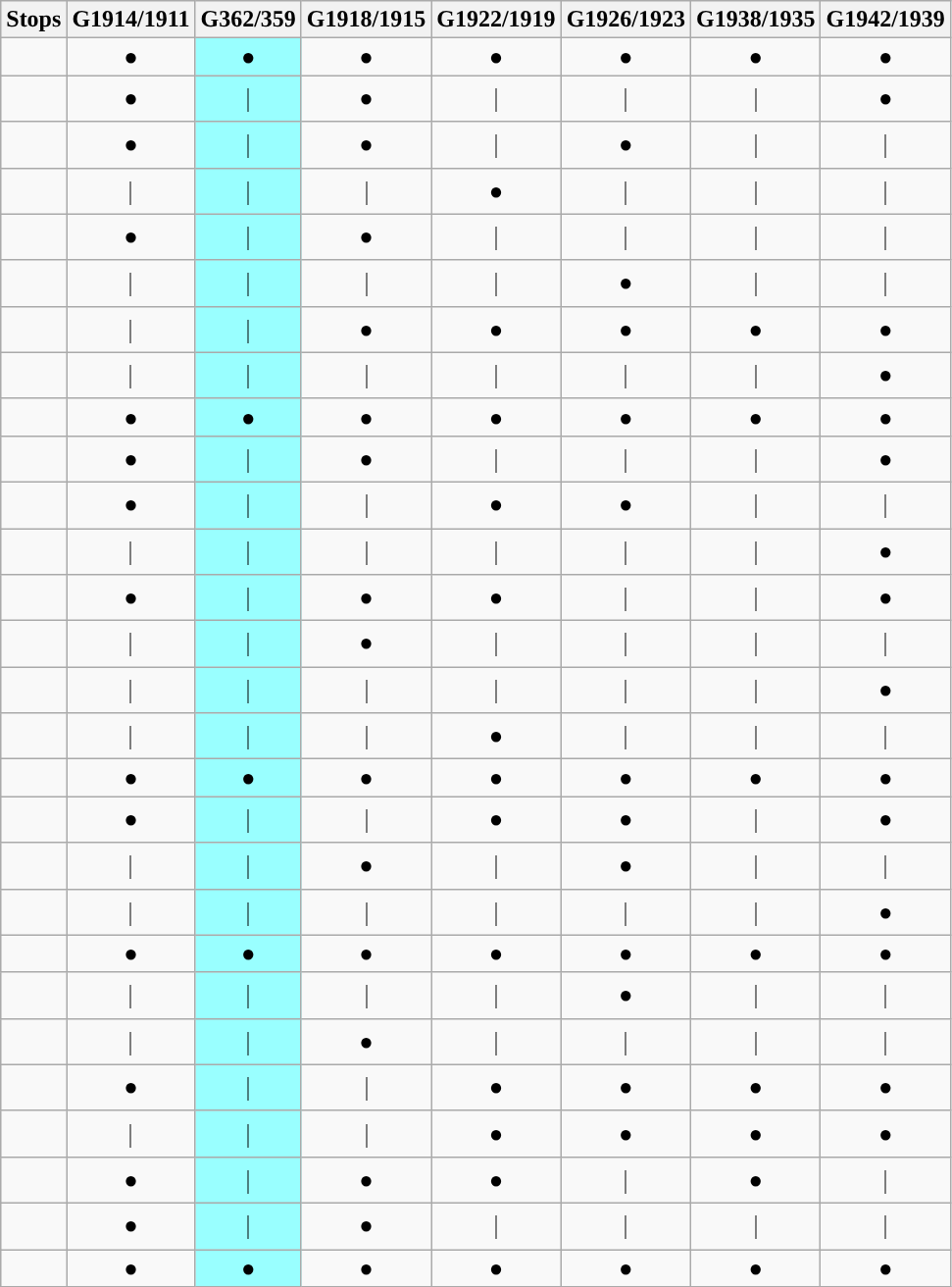<table class="wikitable" style="text-align: center">
<tr>
<th>Stops</th>
<th>G1914/1911</th>
<th>G362/359</th>
<th>G1918/1915</th>
<th>G1922/1919</th>
<th>G1926/1923</th>
<th>G1938/1935</th>
<th>G1942/1939</th>
</tr>
<tr>
<td></td>
<td>●</td>
<td style="background:#99FFFF">●</td>
<td>●</td>
<td>●</td>
<td>●</td>
<td>●</td>
<td>●</td>
</tr>
<tr>
<td></td>
<td>●</td>
<td style="background:#99FFFF">｜</td>
<td>●</td>
<td>｜</td>
<td>｜</td>
<td>｜</td>
<td>●</td>
</tr>
<tr>
<td></td>
<td>●</td>
<td style="background:#99FFFF">｜</td>
<td>●</td>
<td>｜</td>
<td>●</td>
<td>｜</td>
<td>｜</td>
</tr>
<tr>
<td></td>
<td>｜</td>
<td style="background:#99FFFF">｜</td>
<td>｜</td>
<td>●</td>
<td>｜</td>
<td>｜</td>
<td>｜</td>
</tr>
<tr>
<td></td>
<td>●</td>
<td style="background:#99FFFF">｜</td>
<td>●</td>
<td>｜</td>
<td>｜</td>
<td>｜</td>
<td>｜</td>
</tr>
<tr>
<td></td>
<td>｜</td>
<td style="background:#99FFFF">｜</td>
<td>｜</td>
<td>｜</td>
<td>●</td>
<td>｜</td>
<td>｜</td>
</tr>
<tr>
<td></td>
<td>｜</td>
<td style="background:#99FFFF">｜</td>
<td>●</td>
<td>●</td>
<td>●</td>
<td>●</td>
<td>●</td>
</tr>
<tr>
<td></td>
<td>｜</td>
<td style="background:#99FFFF">｜</td>
<td>｜</td>
<td>｜</td>
<td>｜</td>
<td>｜</td>
<td>●</td>
</tr>
<tr>
<td></td>
<td>●</td>
<td style="background:#99FFFF">●</td>
<td>●</td>
<td>●</td>
<td>●</td>
<td>●</td>
<td>●</td>
</tr>
<tr>
<td></td>
<td>●</td>
<td style="background:#99FFFF">｜</td>
<td>●</td>
<td>｜</td>
<td>｜</td>
<td>｜</td>
<td>●</td>
</tr>
<tr>
<td></td>
<td>●</td>
<td style="background:#99FFFF">｜</td>
<td>｜</td>
<td>●</td>
<td>●</td>
<td>｜</td>
<td>｜</td>
</tr>
<tr>
<td></td>
<td>｜</td>
<td style="background:#99FFFF">｜</td>
<td>｜</td>
<td>｜</td>
<td>｜</td>
<td>｜</td>
<td>●</td>
</tr>
<tr>
<td></td>
<td>●</td>
<td style="background:#99FFFF">｜</td>
<td>●</td>
<td>●</td>
<td>｜</td>
<td>｜</td>
<td>●</td>
</tr>
<tr>
<td></td>
<td>｜</td>
<td style="background:#99FFFF">｜</td>
<td>●</td>
<td>｜</td>
<td>｜</td>
<td>｜</td>
<td>｜</td>
</tr>
<tr>
<td></td>
<td>｜</td>
<td style="background:#99FFFF">｜</td>
<td>｜</td>
<td>｜</td>
<td>｜</td>
<td>｜</td>
<td>●</td>
</tr>
<tr>
<td></td>
<td>｜</td>
<td style="background:#99FFFF">｜</td>
<td>｜</td>
<td>●</td>
<td>｜</td>
<td>｜</td>
<td>｜</td>
</tr>
<tr>
<td></td>
<td>●</td>
<td style="background:#99FFFF">●</td>
<td>●</td>
<td>●</td>
<td>●</td>
<td>●</td>
<td>●</td>
</tr>
<tr>
<td></td>
<td>●</td>
<td style="background:#99FFFF">｜</td>
<td>｜</td>
<td>●</td>
<td>●</td>
<td>｜</td>
<td>●</td>
</tr>
<tr>
<td></td>
<td>｜</td>
<td style="background:#99FFFF">｜</td>
<td>●</td>
<td>｜</td>
<td>●</td>
<td>｜</td>
<td>｜</td>
</tr>
<tr>
<td></td>
<td>｜</td>
<td style="background:#99FFFF">｜</td>
<td>｜</td>
<td>｜</td>
<td>｜</td>
<td>｜</td>
<td>●</td>
</tr>
<tr>
<td></td>
<td>●</td>
<td style="background:#99FFFF">●</td>
<td>●</td>
<td>●</td>
<td>●</td>
<td>●</td>
<td>●</td>
</tr>
<tr>
<td></td>
<td>｜</td>
<td style="background:#99FFFF">｜</td>
<td>｜</td>
<td>｜</td>
<td>●</td>
<td>｜</td>
<td>｜</td>
</tr>
<tr>
<td></td>
<td>｜</td>
<td style="background:#99FFFF">｜</td>
<td>●</td>
<td>｜</td>
<td>｜</td>
<td>｜</td>
<td>｜</td>
</tr>
<tr>
<td></td>
<td>●</td>
<td style="background:#99FFFF">｜</td>
<td>｜</td>
<td>●</td>
<td>●</td>
<td>●</td>
<td>●</td>
</tr>
<tr>
<td></td>
<td>｜</td>
<td style="background:#99FFFF">｜</td>
<td>｜</td>
<td>●</td>
<td>●</td>
<td>●</td>
<td>●</td>
</tr>
<tr>
<td></td>
<td>●</td>
<td style="background:#99FFFF">｜</td>
<td>●</td>
<td>●</td>
<td>｜</td>
<td>●</td>
<td>｜</td>
</tr>
<tr>
<td></td>
<td>●</td>
<td style="background:#99FFFF">｜</td>
<td>●</td>
<td>｜</td>
<td>｜</td>
<td>｜</td>
<td>｜</td>
</tr>
<tr>
<td></td>
<td>●</td>
<td style="background:#99FFFF">●</td>
<td>●</td>
<td>●</td>
<td>●</td>
<td>●</td>
<td>●</td>
</tr>
</table>
